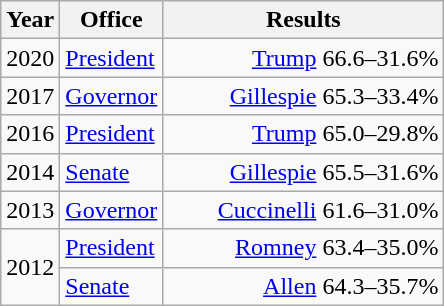<table class=wikitable>
<tr>
<th width="30">Year</th>
<th width="60">Office</th>
<th width="180">Results</th>
</tr>
<tr>
<td>2020</td>
<td><a href='#'>President</a></td>
<td align="right" ><a href='#'>Trump</a> 66.6–31.6%</td>
</tr>
<tr>
<td>2017</td>
<td><a href='#'>Governor</a></td>
<td align="right" ><a href='#'>Gillespie</a> 65.3–33.4%</td>
</tr>
<tr>
<td>2016</td>
<td><a href='#'>President</a></td>
<td align="right" ><a href='#'>Trump</a> 65.0–29.8%</td>
</tr>
<tr>
<td>2014</td>
<td><a href='#'>Senate</a></td>
<td align="right" ><a href='#'>Gillespie</a> 65.5–31.6%</td>
</tr>
<tr>
<td>2013</td>
<td><a href='#'>Governor</a></td>
<td align="right" ><a href='#'>Cuccinelli</a> 61.6–31.0%</td>
</tr>
<tr>
<td rowspan="2">2012</td>
<td><a href='#'>President</a></td>
<td align="right" ><a href='#'>Romney</a> 63.4–35.0%</td>
</tr>
<tr>
<td><a href='#'>Senate</a></td>
<td align="right" ><a href='#'>Allen</a> 64.3–35.7%</td>
</tr>
</table>
